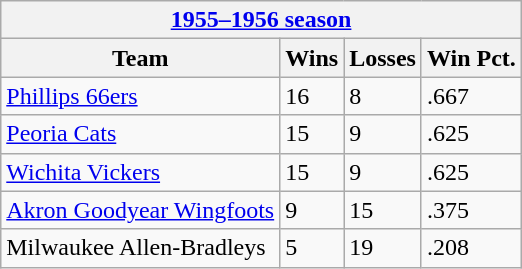<table class="wikitable">
<tr>
<th colspan="4"><a href='#'>1955–1956 season</a></th>
</tr>
<tr>
<th>Team</th>
<th>Wins</th>
<th>Losses</th>
<th>Win Pct.</th>
</tr>
<tr>
<td><a href='#'>Phillips 66ers</a></td>
<td>16</td>
<td>8</td>
<td>.667</td>
</tr>
<tr>
<td><a href='#'>Peoria Cats</a></td>
<td>15</td>
<td>9</td>
<td>.625</td>
</tr>
<tr>
<td><a href='#'>Wichita Vickers</a></td>
<td>15</td>
<td>9</td>
<td>.625</td>
</tr>
<tr>
<td><a href='#'>Akron Goodyear Wingfoots</a></td>
<td>9</td>
<td>15</td>
<td>.375</td>
</tr>
<tr>
<td>Milwaukee Allen-Bradleys</td>
<td>5</td>
<td>19</td>
<td>.208</td>
</tr>
</table>
